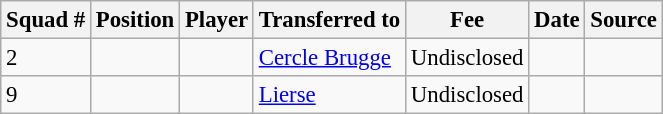<table class="wikitable sortable" style="text-align:center; font-size:95%; text-align:left">
<tr>
<th><strong>Squad #</strong></th>
<th><strong>Position</strong></th>
<th><strong>Player</strong></th>
<th><strong>Transferred to</strong></th>
<th><strong>Fee</strong></th>
<th><strong>Date</strong></th>
<th><strong>Source</strong></th>
</tr>
<tr>
<td>2</td>
<td></td>
<td></td>
<td> <a href='#'>Cercle Brugge</a></td>
<td>Undisclosed</td>
<td></td>
<td></td>
</tr>
<tr>
<td>9</td>
<td></td>
<td></td>
<td> <a href='#'>Lierse</a></td>
<td>Undisclosed</td>
<td></td>
<td></td>
</tr>
</table>
